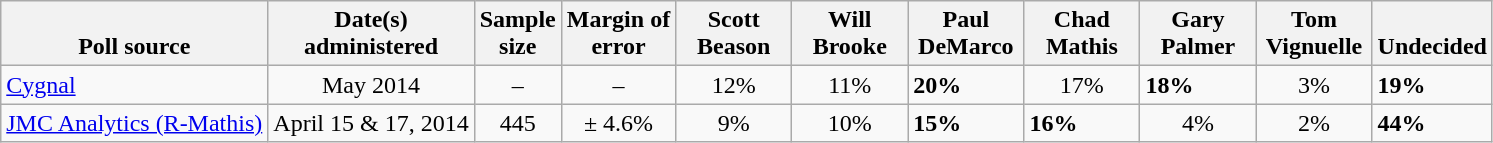<table class="wikitable">
<tr valign= bottom>
<th>Poll source</th>
<th>Date(s)<br>administered</th>
<th>Sample<br>size</th>
<th>Margin of<br>error</th>
<th style="width:70px;">Scott<br>Beason</th>
<th style="width:70px;">Will<br>Brooke</th>
<th style="width:70px;">Paul<br>DeMarco</th>
<th style="width:70px;">Chad<br>Mathis</th>
<th style="width:70px;">Gary<br>Palmer</th>
<th style="width:70px;">Tom<br>Vignuelle</th>
<th>Undecided</th>
</tr>
<tr>
<td><a href='#'>Cygnal</a></td>
<td align=center>May 2014</td>
<td align=center>–</td>
<td align=center>–</td>
<td align=center>12%</td>
<td align=center>11%</td>
<td><strong>20%</strong></td>
<td align=center>17%</td>
<td><strong>18%</strong></td>
<td align=center>3%</td>
<td><strong>19%</strong></td>
</tr>
<tr>
<td><a href='#'>JMC Analytics (R-Mathis)</a></td>
<td align=center>April 15 & 17, 2014</td>
<td align=center>445</td>
<td align=center>± 4.6%</td>
<td align=center>9%</td>
<td align=center>10%</td>
<td><strong>15%</strong></td>
<td><strong>16%</strong></td>
<td align=center>4%</td>
<td align=center>2%</td>
<td><strong>44%</strong></td>
</tr>
</table>
